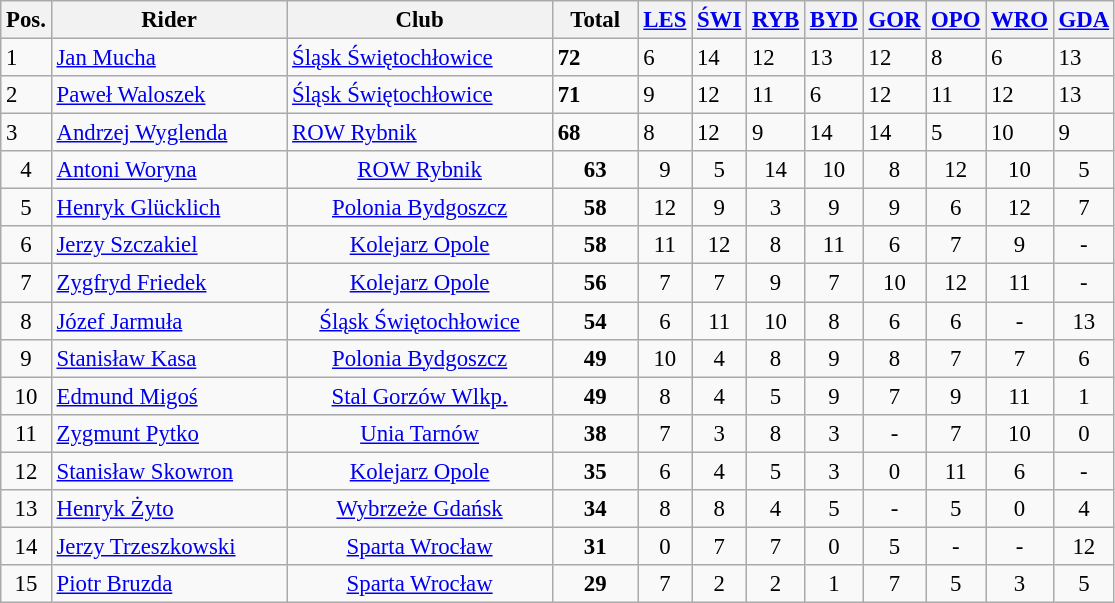<table class="wikitable" style="font-size: 95%">
<tr>
<th width=20px>Pos.</th>
<th width=150px>Rider</th>
<th width=170px>Club</th>
<th width=50px>Total</th>
<th width=25px><a href='#'>LES</a></th>
<th width=25px><a href='#'>ŚWI</a></th>
<th width=25px><a href='#'>RYB</a></th>
<th width=25px><a href='#'>BYD</a></th>
<th width=25px><a href='#'>GOR</a></th>
<th width=25px><a href='#'>OPO</a></th>
<th width=25px><a href='#'>WRO</a></th>
<th width=25px><a href='#'>GDA</a></th>
</tr>
<tr>
<td>1</td>
<td align=left><a href='#'>Jan Mucha</a></td>
<td><a href='#'>Śląsk Świętochłowice</a></td>
<td><strong>72</strong></td>
<td>6</td>
<td>14</td>
<td>12</td>
<td>13</td>
<td>12</td>
<td>8</td>
<td>6</td>
<td>13</td>
</tr>
<tr>
<td>2</td>
<td align=left><a href='#'>Paweł Waloszek</a></td>
<td><a href='#'>Śląsk Świętochłowice</a></td>
<td><strong>71</strong></td>
<td>9</td>
<td>12</td>
<td>11</td>
<td>6</td>
<td>12</td>
<td>11</td>
<td>12</td>
<td>13</td>
</tr>
<tr>
<td>3</td>
<td align=left><a href='#'>Andrzej Wyglenda</a></td>
<td><a href='#'>ROW Rybnik</a></td>
<td><strong>68</strong></td>
<td>8</td>
<td>12</td>
<td>9</td>
<td>14</td>
<td>14</td>
<td>5</td>
<td>10</td>
<td>9</td>
</tr>
<tr align=center>
<td>4</td>
<td align=left><a href='#'>Antoni Woryna</a></td>
<td><a href='#'>ROW Rybnik</a></td>
<td><strong>63</strong></td>
<td>9</td>
<td>5</td>
<td>14</td>
<td>10</td>
<td>8</td>
<td>12</td>
<td>10</td>
<td>5</td>
</tr>
<tr align=center>
<td>5</td>
<td align=left><a href='#'>Henryk Glücklich</a></td>
<td><a href='#'>Polonia Bydgoszcz</a></td>
<td><strong>58</strong></td>
<td>12</td>
<td>9</td>
<td>3</td>
<td>9</td>
<td>9</td>
<td>6</td>
<td>12</td>
<td>7</td>
</tr>
<tr align=center>
<td>6</td>
<td align=left><a href='#'>Jerzy Szczakiel</a></td>
<td><a href='#'>Kolejarz Opole</a></td>
<td><strong>58</strong></td>
<td>11</td>
<td>12</td>
<td>8</td>
<td>11</td>
<td>6</td>
<td>7</td>
<td>9</td>
<td>-</td>
</tr>
<tr align=center>
<td>7</td>
<td align=left><a href='#'>Zygfryd Friedek</a></td>
<td><a href='#'>Kolejarz Opole</a></td>
<td><strong>56</strong></td>
<td>7</td>
<td>7</td>
<td>9</td>
<td>7</td>
<td>10</td>
<td>12</td>
<td>11</td>
<td>-</td>
</tr>
<tr align=center>
<td>8</td>
<td align=left><a href='#'>Józef Jarmuła</a></td>
<td><a href='#'>Śląsk Świętochłowice</a></td>
<td><strong>54</strong></td>
<td>6</td>
<td>11</td>
<td>10</td>
<td>8</td>
<td>6</td>
<td>6</td>
<td>-</td>
<td>13</td>
</tr>
<tr align=center>
<td>9</td>
<td align=left><a href='#'>Stanisław Kasa</a></td>
<td><a href='#'>Polonia Bydgoszcz</a></td>
<td><strong>49</strong></td>
<td>10</td>
<td>4</td>
<td>8</td>
<td>9</td>
<td>8</td>
<td>7</td>
<td>7</td>
<td>6</td>
</tr>
<tr align=center>
<td>10</td>
<td align=left><a href='#'>Edmund Migoś</a></td>
<td><a href='#'>Stal Gorzów Wlkp.</a></td>
<td><strong>49</strong></td>
<td>8</td>
<td>4</td>
<td>5</td>
<td>9</td>
<td>7</td>
<td>9</td>
<td>11</td>
<td>1</td>
</tr>
<tr align=center>
<td>11</td>
<td align=left><a href='#'>Zygmunt Pytko</a></td>
<td><a href='#'>Unia Tarnów</a></td>
<td><strong>38</strong></td>
<td>7</td>
<td>3</td>
<td>8</td>
<td>3</td>
<td>-</td>
<td>7</td>
<td>10</td>
<td>0</td>
</tr>
<tr align=center>
<td>12</td>
<td align=left><a href='#'>Stanisław Skowron</a></td>
<td><a href='#'>Kolejarz Opole</a></td>
<td><strong>35</strong></td>
<td>6</td>
<td>4</td>
<td>5</td>
<td>3</td>
<td>0</td>
<td>11</td>
<td>6</td>
<td>-</td>
</tr>
<tr align=center>
<td>13</td>
<td align=left><a href='#'>Henryk Żyto</a></td>
<td><a href='#'>Wybrzeże Gdańsk</a></td>
<td><strong>34</strong></td>
<td>8</td>
<td>8</td>
<td>4</td>
<td>5</td>
<td>-</td>
<td>5</td>
<td>0</td>
<td>4</td>
</tr>
<tr align=center>
<td>14</td>
<td align=left><a href='#'>Jerzy Trzeszkowski</a></td>
<td><a href='#'>Sparta Wrocław</a></td>
<td><strong>31</strong></td>
<td>0</td>
<td>7</td>
<td>7</td>
<td>0</td>
<td>5</td>
<td>-</td>
<td>-</td>
<td>12</td>
</tr>
<tr align=center>
<td>15</td>
<td align=left><a href='#'>Piotr Bruzda</a></td>
<td><a href='#'>Sparta Wrocław</a></td>
<td><strong>29</strong></td>
<td>7</td>
<td>2</td>
<td>2</td>
<td>1</td>
<td>7</td>
<td>5</td>
<td>3</td>
<td>5</td>
</tr>
</table>
